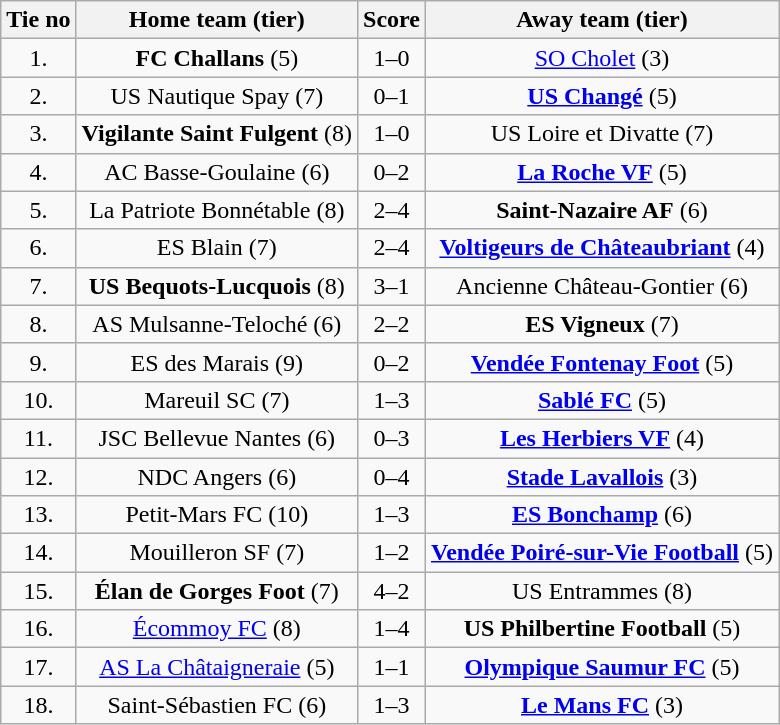<table class="wikitable" style="text-align: center">
<tr>
<th>Tie no</th>
<th>Home team (tier)</th>
<th>Score</th>
<th>Away team (tier)</th>
</tr>
<tr>
<td>1.</td>
<td><strong>FC Challans</strong> (5)</td>
<td>1–0</td>
<td><a href='#'>SO Cholet</a> (3)</td>
</tr>
<tr>
<td>2.</td>
<td>US Nautique Spay (7)</td>
<td>0–1</td>
<td><strong><a href='#'>US Changé</a></strong> (5)</td>
</tr>
<tr>
<td>3.</td>
<td><strong>Vigilante Saint Fulgent</strong> (8)</td>
<td>1–0</td>
<td>US Loire et Divatte (7)</td>
</tr>
<tr>
<td>4.</td>
<td>AC Basse-Goulaine (6)</td>
<td>0–2</td>
<td><strong><a href='#'>La Roche VF</a></strong> (5)</td>
</tr>
<tr>
<td>5.</td>
<td>La Patriote Bonnétable (8)</td>
<td>2–4</td>
<td><strong>Saint-Nazaire AF</strong> (6)</td>
</tr>
<tr>
<td>6.</td>
<td>ES Blain (7)</td>
<td>2–4</td>
<td><strong><a href='#'>Voltigeurs de Châteaubriant</a></strong> (4)</td>
</tr>
<tr>
<td>7.</td>
<td><strong>US Bequots-Lucquois</strong> (8)</td>
<td>3–1</td>
<td>Ancienne Château-Gontier (6)</td>
</tr>
<tr>
<td>8.</td>
<td>AS Mulsanne-Teloché (6)</td>
<td>2–2 </td>
<td><strong>ES Vigneux</strong> (7)</td>
</tr>
<tr>
<td>9.</td>
<td>ES des Marais (9)</td>
<td>0–2</td>
<td><strong><a href='#'>Vendée Fontenay Foot</a></strong> (5)</td>
</tr>
<tr>
<td>10.</td>
<td>Mareuil SC (7)</td>
<td>1–3</td>
<td><strong><a href='#'>Sablé FC</a></strong> (5)</td>
</tr>
<tr>
<td>11.</td>
<td>JSC Bellevue Nantes (6)</td>
<td>0–3</td>
<td><strong><a href='#'>Les Herbiers VF</a></strong> (4)</td>
</tr>
<tr>
<td>12.</td>
<td>NDC Angers (6)</td>
<td>0–4</td>
<td><strong><a href='#'>Stade Lavallois</a></strong> (3)</td>
</tr>
<tr>
<td>13.</td>
<td>Petit-Mars FC (10)</td>
<td>1–3</td>
<td><strong><a href='#'>ES Bonchamp</a></strong> (6)</td>
</tr>
<tr>
<td>14.</td>
<td>Mouilleron SF (7)</td>
<td>1–2</td>
<td><strong><a href='#'>Vendée Poiré-sur-Vie Football</a></strong> (5)</td>
</tr>
<tr>
<td>15.</td>
<td><strong>Élan de Gorges Foot</strong> (7)</td>
<td>4–2</td>
<td>US Entrammes (8)</td>
</tr>
<tr>
<td>16.</td>
<td><a href='#'>Écommoy FC</a> (8)</td>
<td>1–4</td>
<td><strong>US Philbertine Football</strong> (5)</td>
</tr>
<tr>
<td>17.</td>
<td><a href='#'>AS La Châtaigneraie</a> (5)</td>
<td>1–1 </td>
<td><strong><a href='#'>Olympique Saumur FC</a></strong> (5)</td>
</tr>
<tr>
<td>18.</td>
<td>Saint-Sébastien FC (6)</td>
<td>1–3</td>
<td><strong><a href='#'>Le Mans FC</a></strong> (3)</td>
</tr>
</table>
